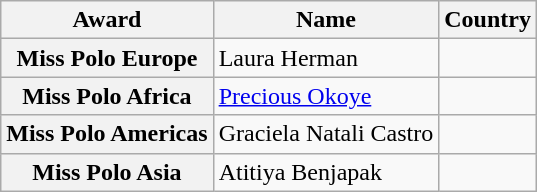<table class="wikitable">
<tr>
<th>Award</th>
<th>Name</th>
<th>Country</th>
</tr>
<tr>
<th>Miss Polo Europe</th>
<td>Laura Herman</td>
<td></td>
</tr>
<tr>
<th>Miss Polo Africa</th>
<td><a href='#'>Precious Okoye</a></td>
<td></td>
</tr>
<tr>
<th>Miss Polo Americas</th>
<td>Graciela Natali Castro</td>
<td></td>
</tr>
<tr>
<th>Miss Polo Asia</th>
<td>Atitiya Benjapak</td>
<td></td>
</tr>
</table>
